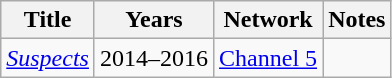<table class="wikitable sortable">
<tr>
<th>Title</th>
<th>Years</th>
<th>Network</th>
<th>Notes</th>
</tr>
<tr>
<td><em><a href='#'>Suspects</a></em></td>
<td>2014–2016</td>
<td><a href='#'>Channel 5</a></td>
<td></td>
</tr>
</table>
